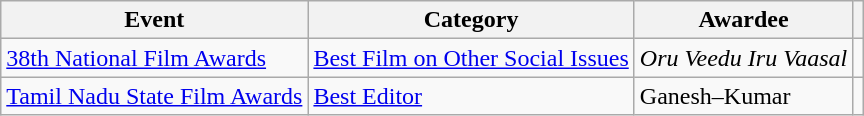<table class="wikitable">
<tr>
<th>Event</th>
<th>Category</th>
<th>Awardee</th>
<th></th>
</tr>
<tr>
<td><a href='#'>38th National Film Awards</a></td>
<td><a href='#'>Best Film on Other Social Issues</a></td>
<td><em>Oru Veedu Iru Vaasal</em></td>
<td style="text-align:center;"></td>
</tr>
<tr>
<td><a href='#'>Tamil Nadu State Film Awards</a></td>
<td><a href='#'>Best Editor</a></td>
<td>Ganesh–Kumar</td>
<td style="text-align:center;"></td>
</tr>
</table>
